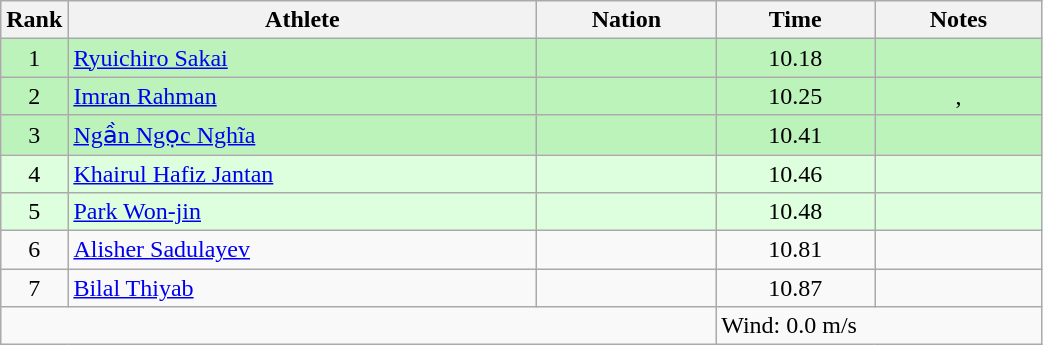<table class="wikitable sortable" style="text-align:center;width: 55%;">
<tr>
<th scope="col" style="width: 10px;">Rank</th>
<th scope="col">Athlete</th>
<th scope="col">Nation</th>
<th scope="col">Time</th>
<th scope="col">Notes</th>
</tr>
<tr bgcolor=bbf3bb>
<td>1</td>
<td align=left><a href='#'>Ryuichiro Sakai</a></td>
<td align=left></td>
<td>10.18</td>
<td></td>
</tr>
<tr bgcolor=bbf3bb>
<td>2</td>
<td align=left><a href='#'>Imran Rahman</a></td>
<td align=left></td>
<td>10.25</td>
<td>, <strong></strong></td>
</tr>
<tr bgcolor=bbf3bb>
<td>3</td>
<td align=left><a href='#'>Ngần Ngọc Nghĩa</a></td>
<td align=left></td>
<td>10.41</td>
<td></td>
</tr>
<tr bgcolor=ddffdd>
<td>4</td>
<td align=left><a href='#'>Khairul Hafiz Jantan</a></td>
<td align=left></td>
<td>10.46</td>
<td></td>
</tr>
<tr bgcolor=ddffdd>
<td>5</td>
<td align=left><a href='#'>Park Won-jin</a></td>
<td align=left></td>
<td>10.48</td>
<td></td>
</tr>
<tr>
<td>6</td>
<td align=left><a href='#'>Alisher Sadulayev</a></td>
<td align=left></td>
<td>10.81</td>
<td></td>
</tr>
<tr>
<td>7</td>
<td align=left><a href='#'>Bilal Thiyab</a></td>
<td align=left></td>
<td>10.87</td>
<td></td>
</tr>
<tr class="sortbottom">
<td colspan="3"></td>
<td colspan="2" style="text-align:left;">Wind: 0.0 m/s</td>
</tr>
</table>
